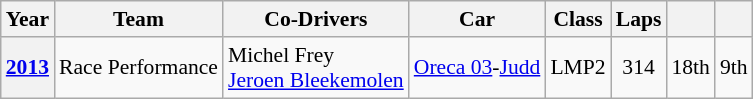<table class="wikitable" style="text-align:center; font-size:90%">
<tr>
<th>Year</th>
<th>Team</th>
<th>Co-Drivers</th>
<th>Car</th>
<th>Class</th>
<th>Laps</th>
<th></th>
<th></th>
</tr>
<tr>
<th><a href='#'>2013</a></th>
<td align="left" nowrap> Race Performance</td>
<td align="left" nowrap> Michel Frey<br> <a href='#'>Jeroen Bleekemolen</a></td>
<td align="left" nowrap><a href='#'>Oreca 03</a>-<a href='#'>Judd</a></td>
<td>LMP2</td>
<td>314</td>
<td>18th</td>
<td>9th</td>
</tr>
</table>
